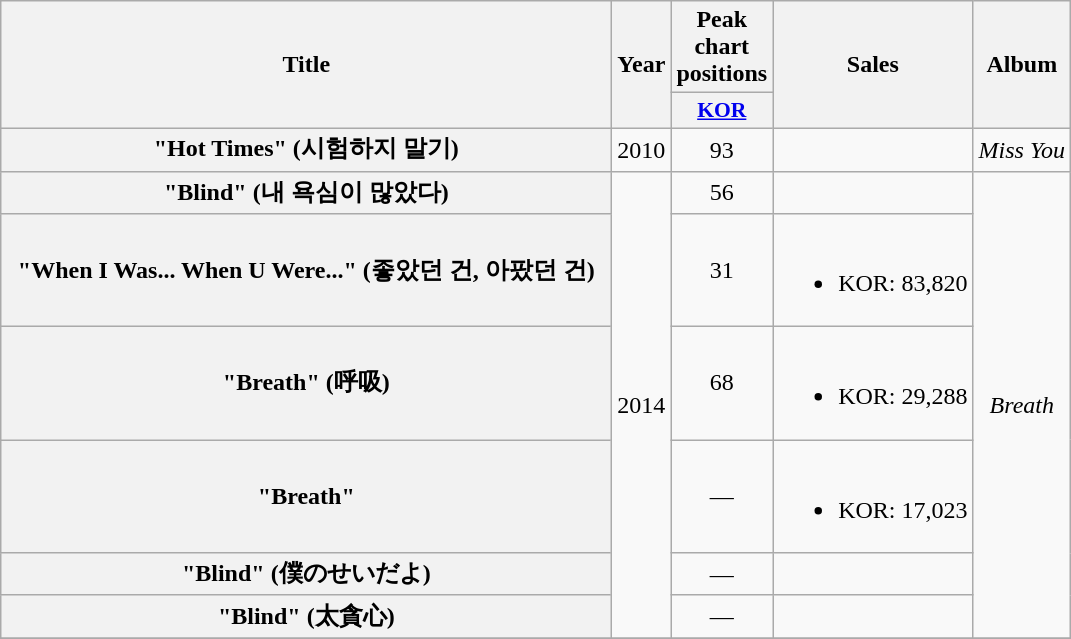<table class="wikitable plainrowheaders" style="text-align:center;">
<tr>
<th rowspan="2" scope="col" scope="col" style="width:25em;">Title</th>
<th rowspan="2" scope="col">Year</th>
<th colspan="1" scope="col">Peak chart positions</th>
<th rowspan="2" scope="col">Sales</th>
<th rowspan="2" scope="col">Album</th>
</tr>
<tr>
<th scope="col" style="width:2.5em;font-size:90%;"><a href='#'>KOR</a><br></th>
</tr>
<tr>
<th scope="row">"Hot Times" (시험하지 말기)</th>
<td>2010</td>
<td>93</td>
<td></td>
<td><em>Miss You</em></td>
</tr>
<tr>
<th scope="row">"Blind" (내 욕심이 많았다) </th>
<td rowspan="6">2014</td>
<td>56</td>
<td></td>
<td rowspan="6"><em>Breath</em></td>
</tr>
<tr>
<th scope="row">"When I Was... When U Were..." (좋았던 건, 아팠던 건) </th>
<td>31</td>
<td><br><ul><li>KOR: 83,820</li></ul></td>
</tr>
<tr>
<th scope="row">"Breath" (呼吸) </th>
<td>68</td>
<td><br><ul><li>KOR: 29,288</li></ul></td>
</tr>
<tr>
<th scope="row">"Breath" </th>
<td>—</td>
<td><br><ul><li>KOR: 17,023</li></ul></td>
</tr>
<tr>
<th scope="row">"Blind" (僕のせいだよ) </th>
<td>—</td>
<td></td>
</tr>
<tr>
<th scope="row">"Blind" (太貪心) </th>
<td>—</td>
<td></td>
</tr>
<tr>
</tr>
</table>
